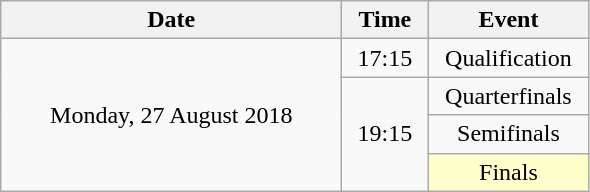<table class = "wikitable" style="text-align:center;">
<tr>
<th width=220>Date</th>
<th width=50>Time</th>
<th width=100>Event</th>
</tr>
<tr>
<td rowspan=4>Monday, 27 August 2018</td>
<td>17:15</td>
<td>Qualification</td>
</tr>
<tr>
<td rowspan=3>19:15</td>
<td>Quarterfinals</td>
</tr>
<tr>
<td>Semifinals</td>
</tr>
<tr>
<td bgcolor=ffffcc>Finals</td>
</tr>
</table>
